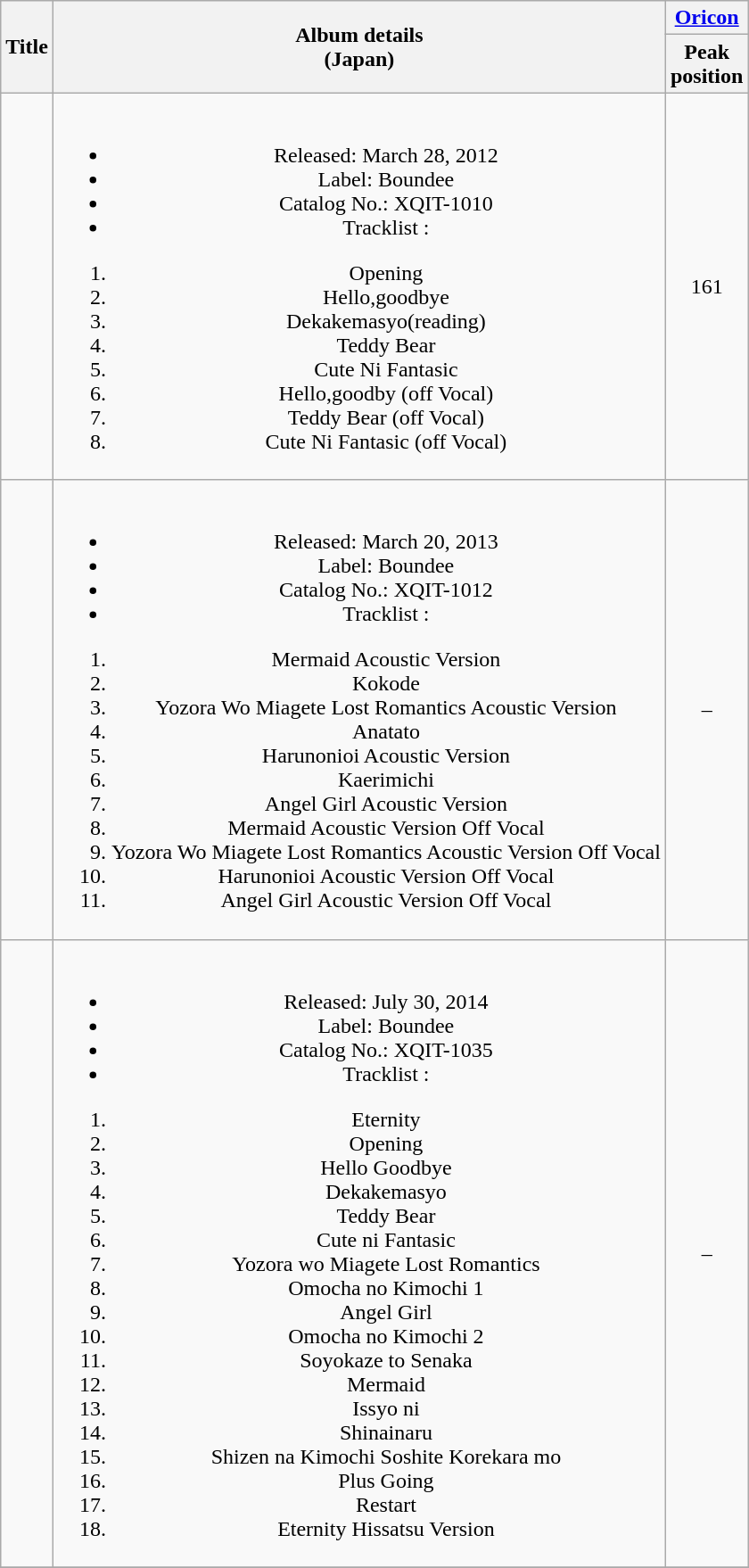<table class="wikitable plainrowheaders" style="text-align:center">
<tr>
<th rowspan=2; style=>Title</th>
<th rowspan=2;>Album details<br>(Japan)</th>
<th colspan=1; style=><a href='#'>Oricon</a><br></th>
</tr>
<tr>
<th style=>Peak<br>position</th>
</tr>
<tr>
<td align=left><em></em></td>
<td><br><ul><li>Released: March 28, 2012</li><li>Label: Boundee</li><li>Catalog No.: XQIT-1010</li><li>Tracklist :</li></ul><ol><li>Opening</li><li>Hello,goodbye</li><li>Dekakemasyo(reading)</li><li>Teddy Bear</li><li>Cute Ni Fantasic</li><li>Hello,goodby (off Vocal)</li><li>Teddy Bear (off Vocal)</li><li>Cute Ni Fantasic (off Vocal)</li></ol></td>
<td>161</td>
</tr>
<tr>
<td align=left><em></em></td>
<td><br><ul><li>Released: March 20, 2013</li><li>Label: Boundee</li><li>Catalog No.: XQIT-1012</li><li>Tracklist :</li></ul><ol><li>Mermaid Acoustic Version</li><li>Kokode</li><li>Yozora Wo Miagete Lost Romantics Acoustic Version</li><li>Anatato</li><li>Harunonioi Acoustic Version</li><li>Kaerimichi</li><li>Angel Girl Acoustic Version</li><li>Mermaid Acoustic Version Off Vocal</li><li>Yozora Wo Miagete Lost Romantics Acoustic Version Off Vocal</li><li>Harunonioi Acoustic Version Off Vocal</li><li>Angel Girl Acoustic Version Off Vocal</li></ol></td>
<td>–</td>
</tr>
<tr>
<td align=left><em></em></td>
<td><br><ul><li>Released: July 30, 2014</li><li>Label: Boundee</li><li>Catalog No.: XQIT-1035</li><li>Tracklist :</li></ul><ol><li>Eternity</li><li>Opening</li><li>Hello Goodbye</li><li>Dekakemasyo</li><li>Teddy Bear</li><li>Cute ni Fantasic</li><li>Yozora wo Miagete Lost Romantics</li><li>Omocha no Kimochi 1</li><li>Angel Girl</li><li>Omocha no Kimochi 2</li><li>Soyokaze to Senaka</li><li>Mermaid</li><li>Issyo ni</li><li>Shinainaru</li><li>Shizen na Kimochi Soshite Korekara mo</li><li>Plus Going</li><li>Restart</li><li>Eternity Hissatsu Version</li></ol></td>
<td>–</td>
</tr>
<tr>
</tr>
</table>
